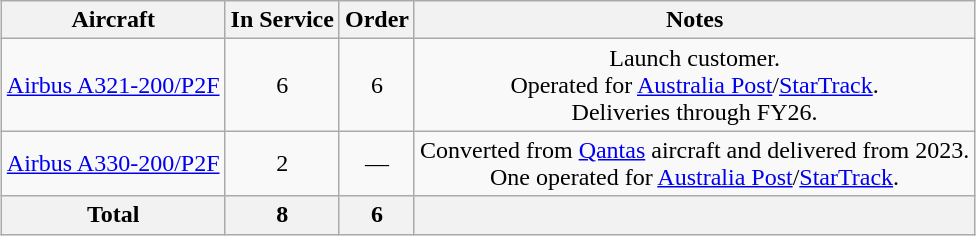<table class="wikitable" style="border-collapse;text-align:center;margin:1em auto">
<tr>
<th>Aircraft</th>
<th>In Service</th>
<th>Order</th>
<th>Notes</th>
</tr>
<tr>
<td><a href='#'>Airbus A321-200/P2F</a></td>
<td>6</td>
<td>6</td>
<td>Launch customer.<br>Operated for <a href='#'>Australia Post</a>/<a href='#'>StarTrack</a>.<br>Deliveries through FY26.</td>
</tr>
<tr>
<td><a href='#'>Airbus A330-200/P2F</a></td>
<td>2</td>
<td>—</td>
<td>Converted from <a href='#'>Qantas</a> aircraft and delivered from 2023.<br>One operated for <a href='#'>Australia Post</a>/<a href='#'>StarTrack</a>.</td>
</tr>
<tr>
<th>Total</th>
<th>8</th>
<th>6</th>
<th></th>
</tr>
</table>
